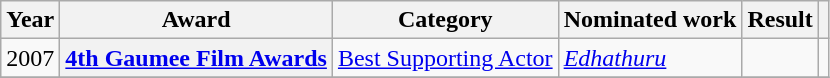<table class="wikitable plainrowheaders sortable">
<tr>
<th scope="col">Year</th>
<th scope="col">Award</th>
<th scope="col">Category</th>
<th scope="col">Nominated work</th>
<th scope="col">Result</th>
<th scope="col" class="unsortable"></th>
</tr>
<tr>
<td>2007</td>
<th scope="row"><a href='#'>4th Gaumee Film Awards</a></th>
<td><a href='#'>Best Supporting Actor</a></td>
<td><em><a href='#'>Edhathuru</a></em></td>
<td></td>
<td style="text-align:center;"></td>
</tr>
<tr>
</tr>
</table>
